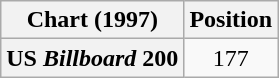<table class="wikitable plainrowheaders" style="text-align:center">
<tr>
<th scope="col">Chart (1997)</th>
<th scope="col">Position</th>
</tr>
<tr>
<th scope="row">US <em>Billboard</em> 200</th>
<td>177</td>
</tr>
</table>
